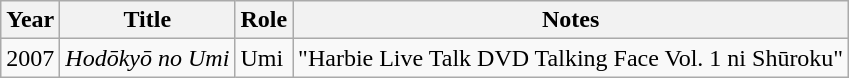<table class="wikitable">
<tr>
<th>Year</th>
<th>Title</th>
<th>Role</th>
<th>Notes</th>
</tr>
<tr>
<td>2007</td>
<td><em>Hodōkyō no Umi</em></td>
<td>Umi</td>
<td>"Harbie Live Talk DVD Talking Face Vol. 1 ni Shūroku"</td>
</tr>
</table>
